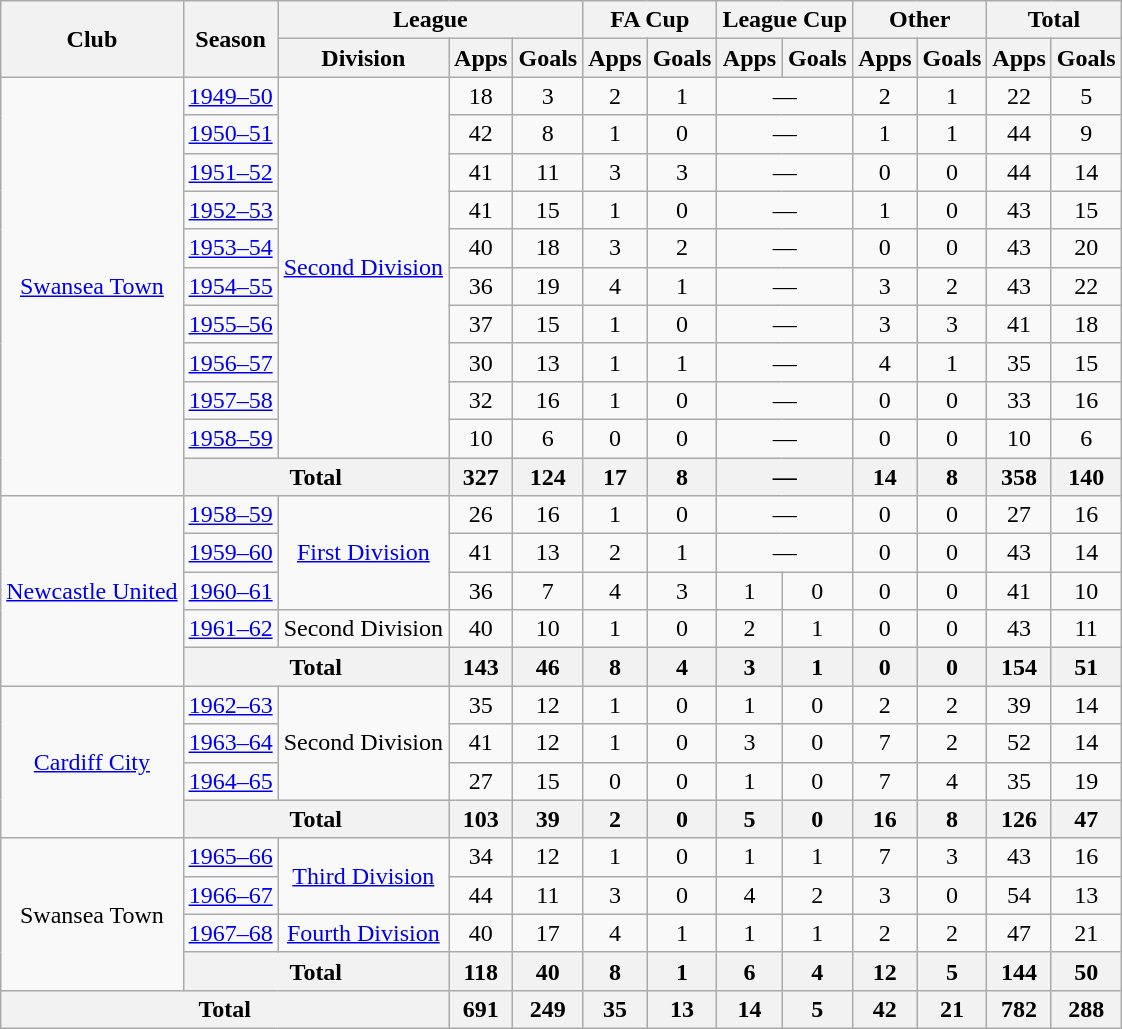<table class="wikitable" style="text-align:center">
<tr>
<th rowspan="2">Club</th>
<th rowspan="2">Season</th>
<th colspan="3">League</th>
<th colspan="2">FA Cup</th>
<th colspan="2">League Cup</th>
<th colspan="2">Other</th>
<th colspan="2">Total</th>
</tr>
<tr>
<th>Division</th>
<th>Apps</th>
<th>Goals</th>
<th>Apps</th>
<th>Goals</th>
<th>Apps</th>
<th>Goals</th>
<th>Apps</th>
<th>Goals</th>
<th>Apps</th>
<th>Goals</th>
</tr>
<tr>
<td rowspan="11"><a href='#'>Swansea Town</a></td>
<td><a href='#'>1949–50</a></td>
<td rowspan="10"><a href='#'>Second Division</a></td>
<td>18</td>
<td>3</td>
<td>2</td>
<td>1</td>
<td colspan="2">—</td>
<td>2</td>
<td>1</td>
<td>22</td>
<td>5</td>
</tr>
<tr>
<td><a href='#'>1950–51</a></td>
<td>42</td>
<td>8</td>
<td>1</td>
<td>0</td>
<td colspan="2">—</td>
<td>1</td>
<td>1</td>
<td>44</td>
<td>9</td>
</tr>
<tr>
<td><a href='#'>1951–52</a></td>
<td>41</td>
<td>11</td>
<td>3</td>
<td>3</td>
<td colspan="2">—</td>
<td>0</td>
<td>0</td>
<td>44</td>
<td>14</td>
</tr>
<tr>
<td><a href='#'>1952–53</a></td>
<td>41</td>
<td>15</td>
<td>1</td>
<td>0</td>
<td colspan="2">—</td>
<td>1</td>
<td>0</td>
<td>43</td>
<td>15</td>
</tr>
<tr>
<td><a href='#'>1953–54</a></td>
<td>40</td>
<td>18</td>
<td>3</td>
<td>2</td>
<td colspan="2">—</td>
<td>0</td>
<td>0</td>
<td>43</td>
<td>20</td>
</tr>
<tr>
<td><a href='#'>1954–55</a></td>
<td>36</td>
<td>19</td>
<td>4</td>
<td>1</td>
<td colspan="2">—</td>
<td>3</td>
<td>2</td>
<td>43</td>
<td>22</td>
</tr>
<tr>
<td><a href='#'>1955–56</a></td>
<td>37</td>
<td>15</td>
<td>1</td>
<td>0</td>
<td colspan="2">—</td>
<td>3</td>
<td>3</td>
<td>41</td>
<td>18</td>
</tr>
<tr>
<td><a href='#'>1956–57</a></td>
<td>30</td>
<td>13</td>
<td>1</td>
<td>1</td>
<td colspan="2">—</td>
<td>4</td>
<td>1</td>
<td>35</td>
<td>15</td>
</tr>
<tr>
<td><a href='#'>1957–58</a></td>
<td>32</td>
<td>16</td>
<td>1</td>
<td>0</td>
<td colspan="2">—</td>
<td>0</td>
<td>0</td>
<td>33</td>
<td>16</td>
</tr>
<tr>
<td><a href='#'>1958–59</a></td>
<td>10</td>
<td>6</td>
<td>0</td>
<td>0</td>
<td colspan="2">—</td>
<td>0</td>
<td>0</td>
<td>10</td>
<td>6</td>
</tr>
<tr>
<th colspan="2">Total</th>
<th>327</th>
<th>124</th>
<th>17</th>
<th>8</th>
<th colspan="2">—</th>
<th>14</th>
<th>8</th>
<th>358</th>
<th>140</th>
</tr>
<tr>
<td rowspan="5"><a href='#'>Newcastle United</a></td>
<td><a href='#'>1958–59</a></td>
<td rowspan="3"><a href='#'>First Division</a></td>
<td>26</td>
<td>16</td>
<td>1</td>
<td>0</td>
<td colspan="2">—</td>
<td>0</td>
<td>0</td>
<td>27</td>
<td>16</td>
</tr>
<tr>
<td><a href='#'>1959–60</a></td>
<td>41</td>
<td>13</td>
<td>2</td>
<td>1</td>
<td colspan="2">—</td>
<td>0</td>
<td>0</td>
<td>43</td>
<td>14</td>
</tr>
<tr>
<td><a href='#'>1960–61</a></td>
<td>36</td>
<td>7</td>
<td>4</td>
<td>3</td>
<td>1</td>
<td>0</td>
<td>0</td>
<td>0</td>
<td>41</td>
<td>10</td>
</tr>
<tr>
<td><a href='#'>1961–62</a></td>
<td>Second Division</td>
<td>40</td>
<td>10</td>
<td>1</td>
<td>0</td>
<td>2</td>
<td>1</td>
<td>0</td>
<td>0</td>
<td>43</td>
<td>11</td>
</tr>
<tr>
<th colspan="2">Total</th>
<th>143</th>
<th>46</th>
<th>8</th>
<th>4</th>
<th>3</th>
<th>1</th>
<th>0</th>
<th>0</th>
<th>154</th>
<th>51</th>
</tr>
<tr>
<td rowspan="4"><a href='#'>Cardiff City</a></td>
<td><a href='#'>1962–63</a></td>
<td rowspan="3">Second Division</td>
<td>35</td>
<td>12</td>
<td>1</td>
<td>0</td>
<td>1</td>
<td>0</td>
<td>2</td>
<td>2</td>
<td>39</td>
<td>14</td>
</tr>
<tr>
<td><a href='#'>1963–64</a></td>
<td>41</td>
<td>12</td>
<td>1</td>
<td>0</td>
<td>3</td>
<td>0</td>
<td>7</td>
<td>2</td>
<td>52</td>
<td>14</td>
</tr>
<tr>
<td><a href='#'>1964–65</a></td>
<td>27</td>
<td>15</td>
<td>0</td>
<td>0</td>
<td>1</td>
<td>0</td>
<td>7</td>
<td>4</td>
<td>35</td>
<td>19</td>
</tr>
<tr>
<th colspan="2">Total</th>
<th>103</th>
<th>39</th>
<th>2</th>
<th>0</th>
<th>5</th>
<th>0</th>
<th>16</th>
<th>8</th>
<th>126</th>
<th>47</th>
</tr>
<tr>
<td rowspan="4">Swansea Town</td>
<td><a href='#'>1965–66</a></td>
<td rowspan="2"><a href='#'>Third Division</a></td>
<td>34</td>
<td>12</td>
<td>1</td>
<td>0</td>
<td>1</td>
<td>1</td>
<td>7</td>
<td>3</td>
<td>43</td>
<td>16</td>
</tr>
<tr>
<td><a href='#'>1966–67</a></td>
<td>44</td>
<td>11</td>
<td>3</td>
<td>0</td>
<td>4</td>
<td>2</td>
<td>3</td>
<td>0</td>
<td>54</td>
<td>13</td>
</tr>
<tr>
<td><a href='#'>1967–68</a></td>
<td><a href='#'>Fourth Division</a></td>
<td>40</td>
<td>17</td>
<td>4</td>
<td>1</td>
<td>1</td>
<td>1</td>
<td>2</td>
<td>2</td>
<td>47</td>
<td>21</td>
</tr>
<tr>
<th colspan="2">Total</th>
<th>118</th>
<th>40</th>
<th>8</th>
<th>1</th>
<th>6</th>
<th>4</th>
<th>12</th>
<th>5</th>
<th>144</th>
<th>50</th>
</tr>
<tr>
<th colspan="3">Total</th>
<th>691</th>
<th>249</th>
<th>35</th>
<th>13</th>
<th>14</th>
<th>5</th>
<th>42</th>
<th>21</th>
<th>782</th>
<th>288</th>
</tr>
</table>
